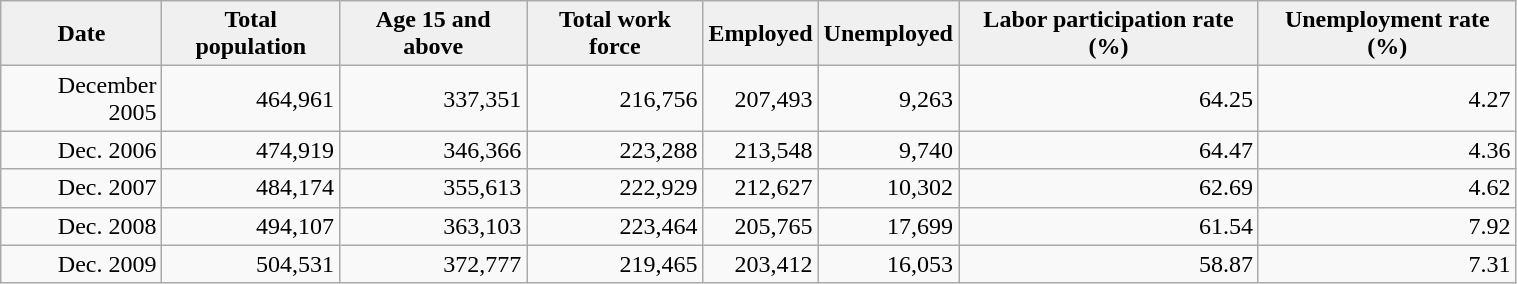<table class="wikitable" style="text-align:right; width:80%;">
<tr>
<td style="text-align:center; background:#f0f0f0;"><strong>Date</strong></td>
<td style="text-align:center; background:#f0f0f0;"><strong>Total population</strong></td>
<td style="text-align:center; background:#f0f0f0;"><strong>Age 15 and above</strong></td>
<td style="text-align:center; background:#f0f0f0;"><strong>Total work force</strong></td>
<td style="text-align:center; background:#f0f0f0;"><strong>Employed</strong></td>
<td style="text-align:center; background:#f0f0f0;"><strong>Unemployed</strong></td>
<td style="text-align:center; background:#f0f0f0;"><strong>Labor participation rate (%)</strong></td>
<td style="text-align:center; background:#f0f0f0;"><strong>Unemployment rate (%)</strong></td>
</tr>
<tr>
<td>December 2005</td>
<td>464,961</td>
<td>337,351</td>
<td>216,756</td>
<td>207,493</td>
<td>9,263</td>
<td>64.25</td>
<td>4.27</td>
</tr>
<tr>
<td>Dec. 2006</td>
<td>474,919</td>
<td>346,366</td>
<td>223,288</td>
<td>213,548</td>
<td>9,740</td>
<td>64.47</td>
<td>4.36</td>
</tr>
<tr>
<td>Dec. 2007</td>
<td>484,174</td>
<td>355,613</td>
<td>222,929</td>
<td>212,627</td>
<td>10,302</td>
<td>62.69</td>
<td>4.62</td>
</tr>
<tr>
<td>Dec. 2008</td>
<td>494,107</td>
<td>363,103</td>
<td>223,464</td>
<td>205,765</td>
<td>17,699</td>
<td>61.54</td>
<td>7.92</td>
</tr>
<tr>
<td>Dec. 2009</td>
<td>504,531</td>
<td>372,777</td>
<td>219,465</td>
<td>203,412</td>
<td>16,053</td>
<td>58.87</td>
<td>7.31</td>
</tr>
</table>
